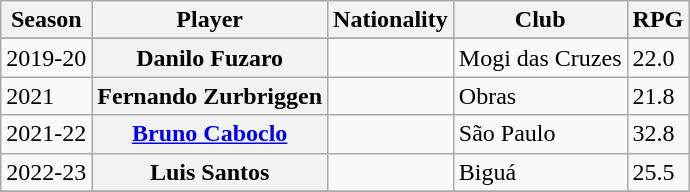<table class="wikitable plainrowheaders sortable" summary="Year (sortable), Player (sortable), Position (sortable), Nationality (sortable) and Team (sortable)">
<tr>
<th scope="col">Season</th>
<th scope="col">Player</th>
<th scope="col">Nationality</th>
<th scope="col">Club</th>
<th scope="col">RPG</th>
</tr>
<tr>
</tr>
<tr>
<td>2019-20</td>
<th scope="row">Danilo Fuzaro</th>
<td></td>
<td> Mogi das Cruzes</td>
<td>22.0</td>
</tr>
<tr>
<td>2021</td>
<th scope="row">Fernando Zurbriggen</th>
<td></td>
<td> Obras</td>
<td>21.8</td>
</tr>
<tr>
<td>2021-22</td>
<th scope="row"><a href='#'>Bruno Caboclo</a></th>
<td></td>
<td> São Paulo</td>
<td>32.8</td>
</tr>
<tr>
<td>2022-23</td>
<th scope="row">Luis Santos</th>
<td></td>
<td> Biguá</td>
<td>25.5</td>
</tr>
<tr>
</tr>
</table>
